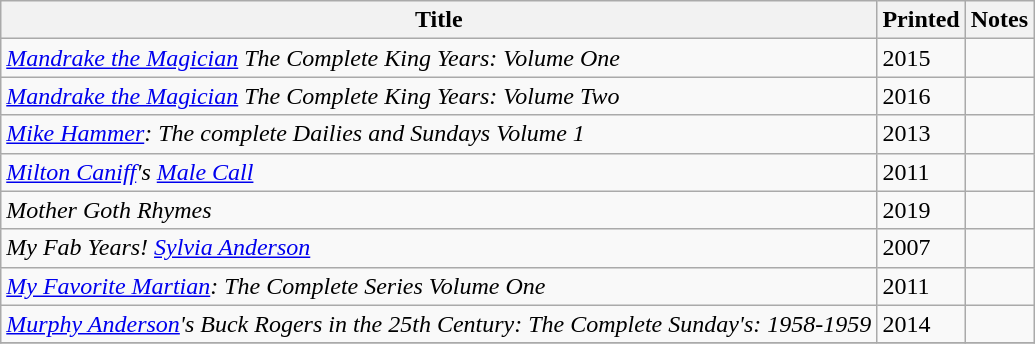<table class="wikitable">
<tr>
<th>Title</th>
<th>Printed</th>
<th>Notes</th>
</tr>
<tr>
<td><em><a href='#'>Mandrake the Magician</a> The Complete King Years: Volume One</em></td>
<td>2015</td>
<td></td>
</tr>
<tr>
<td><em><a href='#'>Mandrake the Magician</a> The Complete King Years: Volume Two</em></td>
<td>2016</td>
<td></td>
</tr>
<tr>
<td><em><a href='#'>Mike Hammer</a>: The complete Dailies and Sundays Volume 1</em></td>
<td>2013</td>
<td></td>
</tr>
<tr>
<td><em><a href='#'>Milton Caniff</a>'s <a href='#'>Male Call</a></em></td>
<td>2011</td>
<td></td>
</tr>
<tr>
<td><em>Mother Goth Rhymes </em></td>
<td>2019</td>
<td></td>
</tr>
<tr>
<td><em>My Fab Years! <a href='#'>Sylvia Anderson</a></em></td>
<td>2007</td>
<td></td>
</tr>
<tr>
<td><em><a href='#'>My Favorite Martian</a>: The Complete Series Volume One</em></td>
<td>2011</td>
<td></td>
</tr>
<tr>
<td><em><a href='#'>Murphy Anderson</a>'s Buck Rogers in the 25th Century: The Complete Sunday's: 1958-1959</em></td>
<td>2014</td>
<td></td>
</tr>
<tr>
</tr>
</table>
